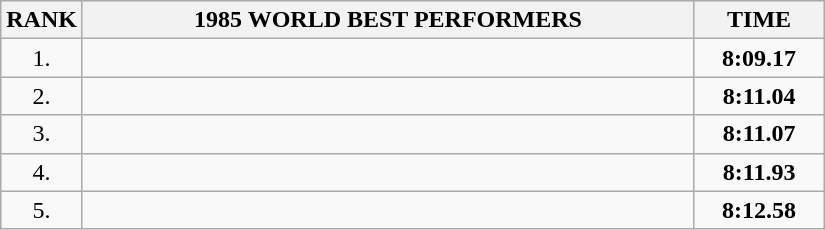<table class="wikitable sortable">
<tr>
<th>RANK</th>
<th align="center" style="width: 25em">1985 WORLD BEST PERFORMERS</th>
<th align="center" style="width: 5em">TIME</th>
</tr>
<tr>
<td align="center">1.</td>
<td></td>
<td align="center"><strong>8:09.17</strong></td>
</tr>
<tr>
<td align="center">2.</td>
<td></td>
<td align="center"><strong>8:11.04</strong></td>
</tr>
<tr>
<td align="center">3.</td>
<td></td>
<td align="center"><strong>8:11.07</strong></td>
</tr>
<tr>
<td align="center">4.</td>
<td></td>
<td align="center"><strong>8:11.93</strong></td>
</tr>
<tr>
<td align="center">5.</td>
<td></td>
<td align="center"><strong>8:12.58</strong></td>
</tr>
</table>
